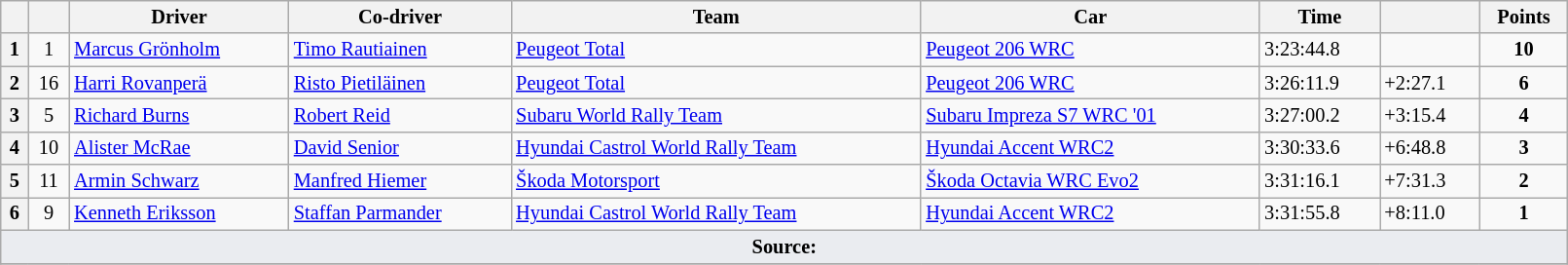<table class="wikitable" width=85% style="font-size: 85%;">
<tr>
<th></th>
<th></th>
<th>Driver</th>
<th>Co-driver</th>
<th>Team</th>
<th>Car</th>
<th>Time</th>
<th></th>
<th>Points</th>
</tr>
<tr>
<th>1</th>
<td align="center">1</td>
<td> <a href='#'>Marcus Grönholm</a></td>
<td> <a href='#'>Timo Rautiainen</a></td>
<td> <a href='#'>Peugeot Total</a></td>
<td><a href='#'>Peugeot 206 WRC</a></td>
<td>3:23:44.8</td>
<td></td>
<td align="center"><strong>10</strong></td>
</tr>
<tr>
<th>2</th>
<td align="center">16</td>
<td> <a href='#'>Harri Rovanperä</a></td>
<td> <a href='#'>Risto Pietiläinen</a></td>
<td> <a href='#'>Peugeot Total</a></td>
<td><a href='#'>Peugeot 206 WRC</a></td>
<td>3:26:11.9</td>
<td>+2:27.1</td>
<td align="center"><strong>6</strong></td>
</tr>
<tr>
<th>3</th>
<td align="center">5</td>
<td> <a href='#'>Richard Burns</a></td>
<td> <a href='#'>Robert Reid</a></td>
<td> <a href='#'>Subaru World Rally Team</a></td>
<td><a href='#'>Subaru Impreza S7 WRC '01</a></td>
<td>3:27:00.2</td>
<td>+3:15.4</td>
<td align="center"><strong>4</strong></td>
</tr>
<tr>
<th>4</th>
<td align="center">10</td>
<td> <a href='#'>Alister McRae</a></td>
<td> <a href='#'>David Senior</a></td>
<td> <a href='#'>Hyundai Castrol World Rally Team</a></td>
<td><a href='#'>Hyundai Accent WRC2</a></td>
<td>3:30:33.6</td>
<td>+6:48.8</td>
<td align="center"><strong>3</strong></td>
</tr>
<tr>
<th>5</th>
<td align="center">11</td>
<td> <a href='#'>Armin Schwarz</a></td>
<td> <a href='#'>Manfred Hiemer</a></td>
<td> <a href='#'>Škoda Motorsport</a></td>
<td><a href='#'>Škoda Octavia WRC Evo2</a></td>
<td>3:31:16.1</td>
<td>+7:31.3</td>
<td align="center"><strong>2</strong></td>
</tr>
<tr>
<th>6</th>
<td align="center">9</td>
<td> <a href='#'>Kenneth Eriksson</a></td>
<td> <a href='#'>Staffan Parmander</a></td>
<td> <a href='#'>Hyundai Castrol World Rally Team</a></td>
<td><a href='#'>Hyundai Accent WRC2</a></td>
<td>3:31:55.8</td>
<td>+8:11.0</td>
<td align="center"><strong>1</strong></td>
</tr>
<tr>
<td style="background-color:#EAECF0; text-align:center" colspan="9"><strong>Source:</strong></td>
</tr>
<tr>
</tr>
</table>
